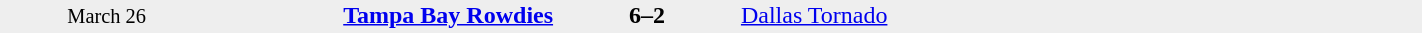<table style="width:75%; background:#eee;" cellspacing="0">
<tr>
<td rowspan="3" style="text-align:center; font-size:85%; width:15%;">March 26</td>
<td style="width:24%; text-align:right;"><strong><a href='#'>Tampa Bay Rowdies</a></strong></td>
<td style="text-align:center; width:13%;"><strong>6–2</strong></td>
<td width=24%><a href='#'>Dallas Tornado</a></td>
<td rowspan="3" style="font-size:85%; vertical-align:top;"></td>
</tr>
<tr style=font-size:85%>
<td align=right valign=top></td>
<td valign=top></td>
<td align=left valign=top></td>
</tr>
</table>
